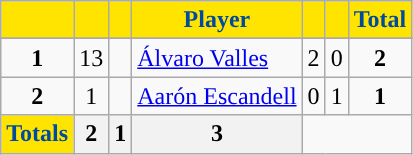<table class="wikitable" style="text-align:center">
<tr>
<th style="background:#ffe400; color:#004b9d; "></th>
<th style="background:#ffe400; color:#004b9d; "></th>
<th style="background:#ffe400; color:#004b9d; "></th>
<th style="background:#ffe400; color:#004b9d; ">Player</th>
<th style="background:#ffe400; color:#004b9d; "></th>
<th style="background:#ffe400; color:#004b9d; "></th>
<th style="background:#ffe400; color:#004b9d; ">Total</th>
</tr>
<tr>
</tr>
<tr>
<td><strong>1</strong></td>
<td>13</td>
<td></td>
<td align="left"><a href='#'>Álvaro Valles</a></td>
<td>2</td>
<td>0</td>
<td><strong>2</strong></td>
</tr>
<tr>
<td><strong>2</strong></td>
<td>1</td>
<td></td>
<td align="left"><a href='#'>Aarón Escandell</a></td>
<td>0</td>
<td>1</td>
<td><strong>1</strong></td>
</tr>
<tr>
<th style="background:#ffe400; color:#004b9d; "><strong>Totals</strong></th>
<th>2</th>
<th>1</th>
<th><strong>3</strong></th>
</tr>
</table>
